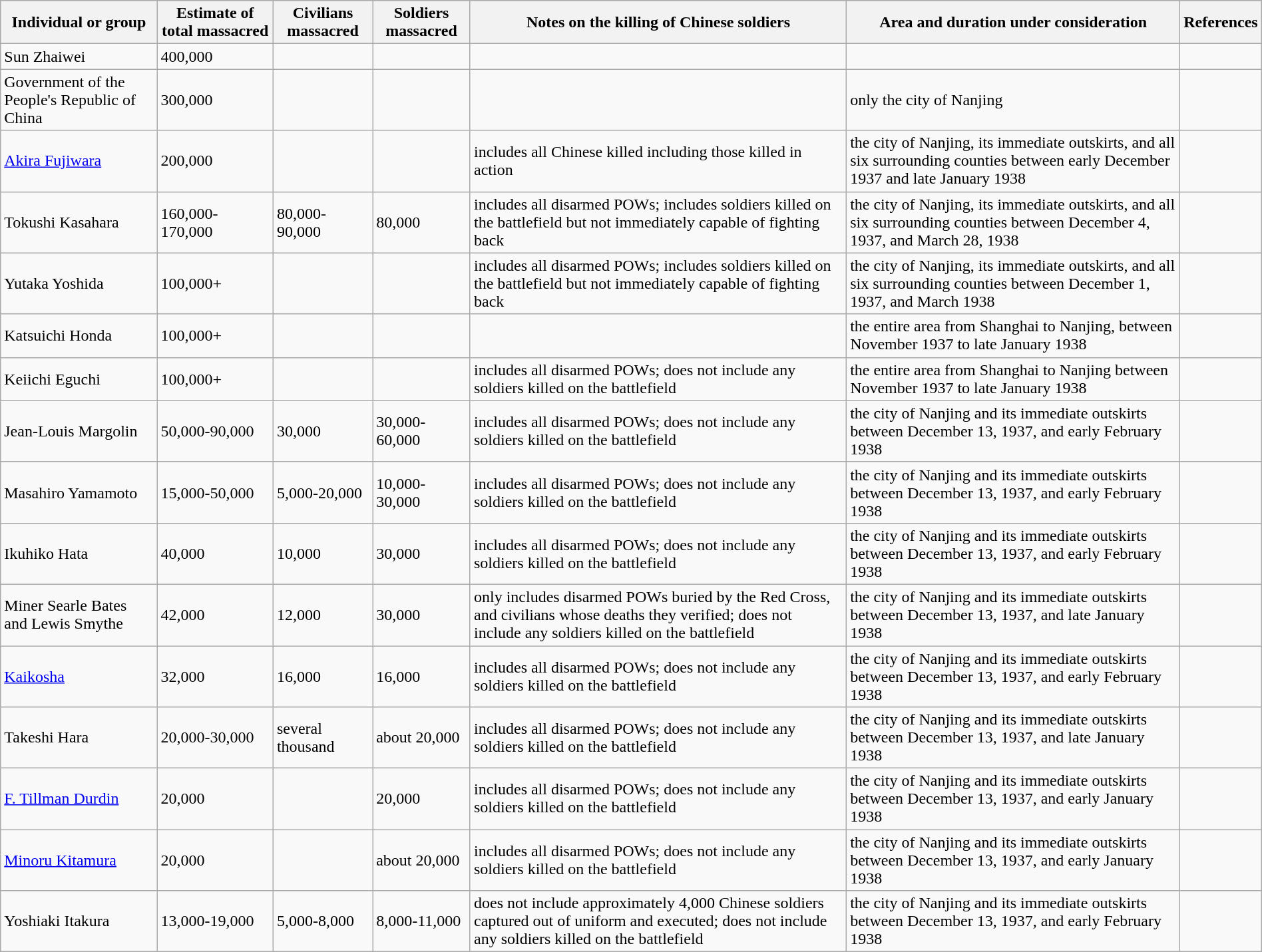<table class="wikitable sortable" style="margin: 1em auto 1em auto;">
<tr>
<th>Individual or group</th>
<th data-sort-type="number">Estimate of total massacred</th>
<th data-sort-type="number">Civilians massacred</th>
<th data-sort-type="number">Soldiers massacred</th>
<th>Notes on the killing of Chinese soldiers</th>
<th>Area and duration under consideration</th>
<th>References</th>
</tr>
<tr>
<td>Sun Zhaiwei</td>
<td>400,000</td>
<td></td>
<td></td>
<td></td>
<td></td>
<td></td>
</tr>
<tr>
<td>Government of the People's Republic of China</td>
<td>300,000</td>
<td></td>
<td></td>
<td></td>
<td>only the city of Nanjing</td>
<td></td>
</tr>
<tr>
<td><a href='#'>Akira Fujiwara</a></td>
<td>200,000</td>
<td></td>
<td></td>
<td>includes all Chinese killed including those killed in action</td>
<td>the city of Nanjing, its immediate outskirts, and all six surrounding counties between early December 1937 and late January 1938</td>
<td></td>
</tr>
<tr>
<td>Tokushi Kasahara</td>
<td>160,000-170,000</td>
<td>80,000-90,000</td>
<td>80,000</td>
<td>includes all disarmed POWs; includes soldiers killed on the battlefield but not immediately capable of fighting back</td>
<td>the city of Nanjing, its immediate outskirts, and all six surrounding counties between December 4, 1937, and March 28, 1938</td>
<td></td>
</tr>
<tr>
<td>Yutaka Yoshida</td>
<td>100,000+</td>
<td></td>
<td></td>
<td>includes all disarmed POWs; includes soldiers killed on the battlefield but not immediately capable of fighting back</td>
<td>the city of Nanjing, its immediate outskirts, and all six surrounding counties between December 1, 1937, and March 1938</td>
<td></td>
</tr>
<tr>
<td>Katsuichi Honda</td>
<td>100,000+</td>
<td></td>
<td></td>
<td></td>
<td>the entire area from Shanghai to Nanjing, between November 1937 to late January 1938</td>
<td></td>
</tr>
<tr>
<td>Keiichi Eguchi</td>
<td>100,000+</td>
<td></td>
<td></td>
<td>includes all disarmed POWs; does not include any soldiers killed on the battlefield</td>
<td>the entire area from Shanghai to Nanjing between November 1937 to late January 1938</td>
<td></td>
</tr>
<tr>
<td>Jean-Louis Margolin</td>
<td>50,000-90,000</td>
<td>30,000</td>
<td>30,000-60,000</td>
<td>includes all disarmed POWs; does not include any soldiers killed on the battlefield</td>
<td>the city of Nanjing and its immediate outskirts between December 13, 1937, and early February 1938</td>
<td></td>
</tr>
<tr>
<td>Masahiro Yamamoto</td>
<td>15,000-50,000</td>
<td>5,000-20,000</td>
<td>10,000-30,000</td>
<td>includes all disarmed POWs; does not include any soldiers killed on the battlefield</td>
<td>the city of Nanjing and its immediate outskirts between December 13, 1937, and early February 1938</td>
<td></td>
</tr>
<tr>
<td>Ikuhiko Hata</td>
<td>40,000</td>
<td>10,000</td>
<td>30,000</td>
<td>includes all disarmed POWs; does not include any soldiers killed on the battlefield</td>
<td>the city of Nanjing and its immediate outskirts between December 13, 1937, and early February 1938</td>
<td></td>
</tr>
<tr>
<td>Miner Searle Bates and Lewis Smythe</td>
<td>42,000</td>
<td>12,000</td>
<td>30,000</td>
<td>only includes disarmed POWs buried by the Red Cross, and civilians whose deaths they verified; does not include any soldiers killed on the battlefield</td>
<td>the city of Nanjing and its immediate outskirts between December 13, 1937, and late January 1938</td>
<td></td>
</tr>
<tr>
<td><a href='#'>Kaikosha</a></td>
<td>32,000</td>
<td>16,000</td>
<td>16,000</td>
<td>includes all disarmed POWs; does not include any soldiers killed on the battlefield</td>
<td>the city of Nanjing and its immediate outskirts between December 13, 1937, and early February 1938</td>
<td></td>
</tr>
<tr>
<td>Takeshi Hara</td>
<td>20,000-30,000</td>
<td data-sort-value=5000>several thousand</td>
<td data-sort-value=20000>about 20,000</td>
<td>includes all disarmed POWs; does not include any soldiers killed on the battlefield</td>
<td>the city of Nanjing and its immediate outskirts between December 13, 1937, and late January 1938</td>
<td></td>
</tr>
<tr>
<td><a href='#'>F. Tillman Durdin</a></td>
<td>20,000</td>
<td></td>
<td>20,000</td>
<td>includes all disarmed POWs; does not include any soldiers killed on the battlefield</td>
<td>the city of Nanjing and its immediate outskirts between December 13, 1937, and early January 1938</td>
<td></td>
</tr>
<tr>
<td><a href='#'>Minoru Kitamura</a></td>
<td>20,000</td>
<td></td>
<td data-sort-value=20000>about 20,000</td>
<td>includes all disarmed POWs; does not include any soldiers killed on the battlefield</td>
<td>the city of Nanjing and its immediate outskirts between December 13, 1937, and early January 1938</td>
<td></td>
</tr>
<tr>
<td>Yoshiaki Itakura</td>
<td>13,000-19,000</td>
<td>5,000-8,000</td>
<td>8,000-11,000</td>
<td>does not include approximately 4,000 Chinese soldiers captured out of uniform and executed; does not include any soldiers killed on the battlefield</td>
<td>the city of Nanjing and its immediate outskirts between December 13, 1937, and early February 1938</td>
<td></td>
</tr>
</table>
